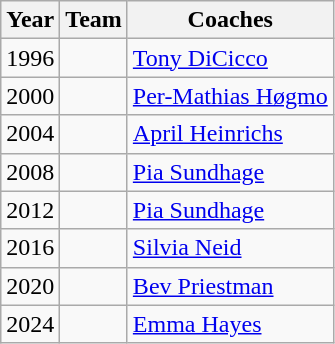<table class="wikitable">
<tr>
<th>Year</th>
<th>Team</th>
<th>Coaches</th>
</tr>
<tr>
<td>1996</td>
<td></td>
<td> <a href='#'>Tony DiCicco</a></td>
</tr>
<tr>
<td>2000</td>
<td></td>
<td> <a href='#'>Per-Mathias Høgmo</a></td>
</tr>
<tr>
<td>2004</td>
<td></td>
<td> <a href='#'>April Heinrichs</a></td>
</tr>
<tr>
<td>2008</td>
<td></td>
<td> <a href='#'>Pia Sundhage</a></td>
</tr>
<tr>
<td>2012</td>
<td></td>
<td> <a href='#'>Pia Sundhage</a></td>
</tr>
<tr>
<td>2016</td>
<td></td>
<td> <a href='#'>Silvia Neid</a></td>
</tr>
<tr>
<td>2020</td>
<td></td>
<td> <a href='#'>Bev Priestman</a></td>
</tr>
<tr>
<td>2024</td>
<td></td>
<td> <a href='#'>Emma Hayes</a></td>
</tr>
</table>
